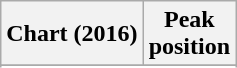<table class="wikitable sortable plainrowheaders" style="text-align:center">
<tr>
<th scope="col">Chart (2016)</th>
<th scope="col">Peak<br> position</th>
</tr>
<tr>
</tr>
<tr>
</tr>
<tr>
</tr>
</table>
